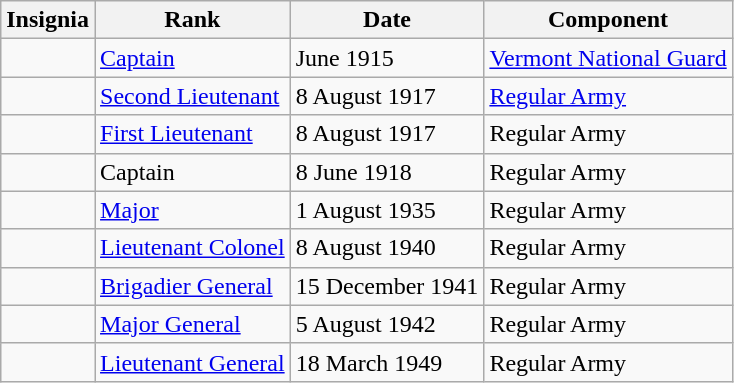<table class="wikitable">
<tr>
<th>Insignia</th>
<th>Rank</th>
<th>Date</th>
<th>Component</th>
</tr>
<tr>
<td></td>
<td><a href='#'>Captain</a></td>
<td>June 1915</td>
<td><a href='#'>Vermont National Guard</a></td>
</tr>
<tr>
<td></td>
<td><a href='#'>Second Lieutenant</a></td>
<td>8 August 1917</td>
<td><a href='#'>Regular Army</a></td>
</tr>
<tr>
<td></td>
<td><a href='#'>First Lieutenant</a></td>
<td>8 August 1917</td>
<td>Regular Army</td>
</tr>
<tr>
<td></td>
<td>Captain</td>
<td>8 June 1918</td>
<td>Regular Army</td>
</tr>
<tr>
<td></td>
<td><a href='#'>Major</a></td>
<td>1 August 1935</td>
<td>Regular Army</td>
</tr>
<tr>
<td></td>
<td><a href='#'>Lieutenant Colonel</a></td>
<td>8 August 1940</td>
<td>Regular Army</td>
</tr>
<tr>
<td></td>
<td><a href='#'>Brigadier General</a></td>
<td>15 December 1941</td>
<td>Regular Army</td>
</tr>
<tr>
<td></td>
<td><a href='#'>Major General</a></td>
<td>5 August 1942</td>
<td>Regular Army</td>
</tr>
<tr>
<td></td>
<td><a href='#'>Lieutenant General</a></td>
<td>18 March 1949</td>
<td>Regular Army</td>
</tr>
</table>
